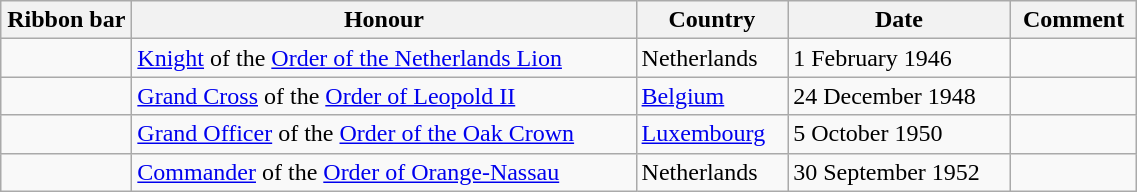<table class="wikitable" style="width:60%;">
<tr>
<th style="width:80px;">Ribbon bar</th>
<th>Honour</th>
<th>Country</th>
<th>Date</th>
<th>Comment</th>
</tr>
<tr>
<td></td>
<td><a href='#'>Knight</a> of the <a href='#'>Order of the Netherlands Lion</a></td>
<td>Netherlands</td>
<td>1 February 1946</td>
<td></td>
</tr>
<tr>
<td></td>
<td><a href='#'>Grand Cross</a> of the <a href='#'>Order of Leopold II</a></td>
<td><a href='#'>Belgium</a></td>
<td>24 December 1948</td>
<td></td>
</tr>
<tr>
<td></td>
<td><a href='#'>Grand Officer</a> of the <a href='#'>Order of the Oak Crown</a></td>
<td><a href='#'>Luxembourg</a></td>
<td>5 October 1950</td>
<td></td>
</tr>
<tr>
<td></td>
<td><a href='#'>Commander</a> of the <a href='#'>Order of Orange-Nassau</a></td>
<td>Netherlands</td>
<td>30 September 1952</td>
<td></td>
</tr>
</table>
